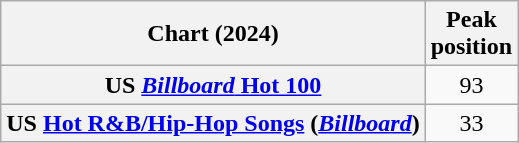<table class="wikitable sortable plainrowheaders" style="text-align:center">
<tr>
<th scope="col">Chart (2024)</th>
<th scope="col">Peak<br>position</th>
</tr>
<tr>
<th scope="row">US <a href='#'><em>Billboard</em> Hot 100</a></th>
<td>93</td>
</tr>
<tr>
<th scope="row">US <a href='#'>Hot R&B/Hip-Hop Songs</a> (<em><a href='#'>Billboard</a></em>)</th>
<td>33</td>
</tr>
</table>
